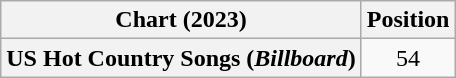<table class="wikitable sortable plainrowheaders" style="text-align:center">
<tr>
<th scope="col">Chart (2023)</th>
<th scope="col">Position</th>
</tr>
<tr>
<th scope="row">US Hot Country Songs (<em>Billboard</em>)</th>
<td>54</td>
</tr>
</table>
